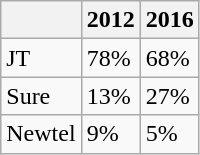<table class="wikitable">
<tr>
<th></th>
<th>2012</th>
<th>2016</th>
</tr>
<tr>
<td>JT</td>
<td>78%</td>
<td>68%</td>
</tr>
<tr>
<td>Sure</td>
<td>13%</td>
<td>27%</td>
</tr>
<tr>
<td>Newtel</td>
<td>9%</td>
<td>5%</td>
</tr>
</table>
